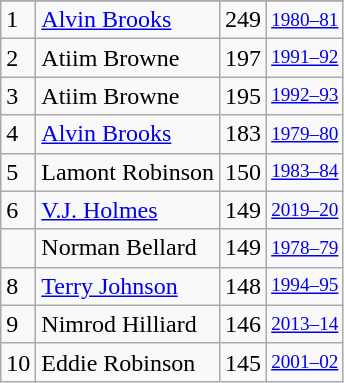<table class="wikitable">
<tr>
</tr>
<tr>
<td>1</td>
<td><a href='#'>Alvin Brooks</a></td>
<td>249</td>
<td style="font-size:80%;"><a href='#'>1980–81</a></td>
</tr>
<tr>
<td>2</td>
<td>Atiim Browne</td>
<td>197</td>
<td style="font-size:80%;"><a href='#'>1991–92</a></td>
</tr>
<tr>
<td>3</td>
<td>Atiim Browne</td>
<td>195</td>
<td style="font-size:80%;"><a href='#'>1992–93</a></td>
</tr>
<tr>
<td>4</td>
<td><a href='#'>Alvin Brooks</a></td>
<td>183</td>
<td style="font-size:80%;"><a href='#'>1979–80</a></td>
</tr>
<tr>
<td>5</td>
<td>Lamont Robinson</td>
<td>150</td>
<td style="font-size:80%;"><a href='#'>1983–84</a></td>
</tr>
<tr>
<td>6</td>
<td><a href='#'>V.J. Holmes</a></td>
<td>149</td>
<td style="font-size:80%;"><a href='#'>2019–20</a></td>
</tr>
<tr>
<td></td>
<td>Norman Bellard</td>
<td>149</td>
<td style="font-size:80%;"><a href='#'>1978–79</a></td>
</tr>
<tr>
<td>8</td>
<td><a href='#'>Terry Johnson</a></td>
<td>148</td>
<td style="font-size:80%;"><a href='#'>1994–95</a></td>
</tr>
<tr>
<td>9</td>
<td>Nimrod Hilliard</td>
<td>146</td>
<td style="font-size:80%;"><a href='#'>2013–14</a></td>
</tr>
<tr>
<td>10</td>
<td>Eddie Robinson</td>
<td>145</td>
<td style="font-size:80%;"><a href='#'>2001–02</a></td>
</tr>
</table>
